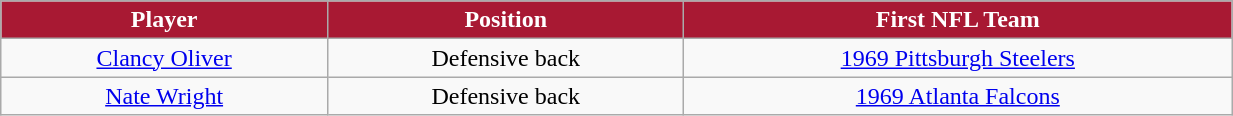<table class="wikitable" width="65%">
<tr>
<th style="background:#A81933;color:#FFFFFF;">Player</th>
<th style="background:#A81933;color:#FFFFFF;">Position</th>
<th style="background:#A81933;color:#FFFFFF;">First NFL Team</th>
</tr>
<tr align="center" bgcolor="">
<td><a href='#'>Clancy Oliver</a></td>
<td>Defensive back</td>
<td><a href='#'>1969 Pittsburgh Steelers</a></td>
</tr>
<tr align="center" bgcolor="">
<td><a href='#'>Nate Wright</a></td>
<td>Defensive back</td>
<td><a href='#'>1969 Atlanta Falcons</a></td>
</tr>
</table>
